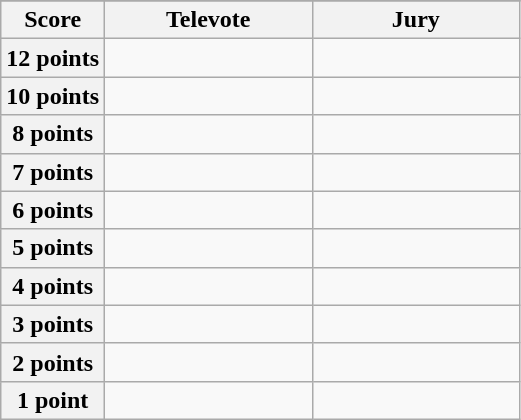<table class="wikitable">
<tr>
</tr>
<tr>
<th scope="col" width="20%">Score</th>
<th scope="col" width="40%">Televote</th>
<th scope="col" width="40%">Jury</th>
</tr>
<tr>
<th scope="row">12 points</th>
<td></td>
<td></td>
</tr>
<tr>
<th scope="row">10 points</th>
<td></td>
<td></td>
</tr>
<tr>
<th scope="row">8 points</th>
<td></td>
<td></td>
</tr>
<tr>
<th scope="row">7 points</th>
<td></td>
<td></td>
</tr>
<tr>
<th scope="row">6 points</th>
<td></td>
<td></td>
</tr>
<tr>
<th scope="row">5 points</th>
<td></td>
<td></td>
</tr>
<tr>
<th scope="row">4 points</th>
<td></td>
<td></td>
</tr>
<tr>
<th scope="row">3 points</th>
<td></td>
<td></td>
</tr>
<tr>
<th scope="row">2 points</th>
<td></td>
<td></td>
</tr>
<tr>
<th scope="row">1 point</th>
<td></td>
<td></td>
</tr>
</table>
